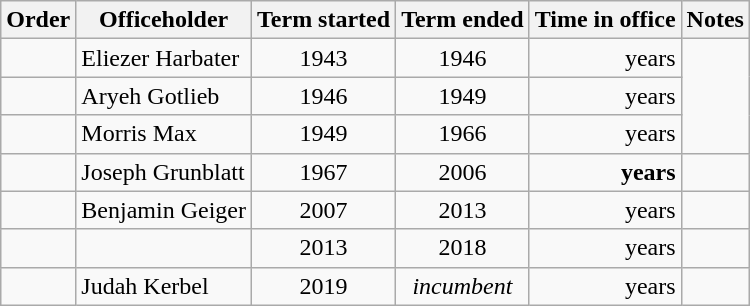<table class="wikitable sortable">
<tr>
<th>Order</th>
<th>Officeholder</th>
<th>Term started</th>
<th>Term ended</th>
<th>Time in office</th>
<th>Notes</th>
</tr>
<tr>
<td align="center"></td>
<td>Eliezer Harbater</td>
<td align=center>1943</td>
<td align=center>1946</td>
<td align="right"> years</td>
<td rowspan=3></td>
</tr>
<tr>
<td align="center"></td>
<td>Aryeh Gotlieb</td>
<td align=center>1946</td>
<td align=center>1949</td>
<td align="right"> years</td>
</tr>
<tr>
<td align="center"></td>
<td>Morris Max</td>
<td align=center>1949</td>
<td align=center>1966</td>
<td align="right"> years</td>
</tr>
<tr>
<td align="center"></td>
<td>Joseph Grunblatt</td>
<td align=center>1967</td>
<td align=center>2006</td>
<td align="right"><strong> years</strong></td>
<td></td>
</tr>
<tr>
<td align="center"></td>
<td>Benjamin Geiger</td>
<td align=center>2007</td>
<td align=center>2013</td>
<td align="right"> years</td>
<td></td>
</tr>
<tr>
<td align="center"></td>
<td></td>
<td align=center>2013</td>
<td align=center>2018</td>
<td align="right"> years</td>
<td></td>
</tr>
<tr>
<td align="center"></td>
<td>Judah Kerbel</td>
<td align=center>2019</td>
<td align=center><em>incumbent</em></td>
<td align="right"> years</td>
<td></td>
</tr>
</table>
